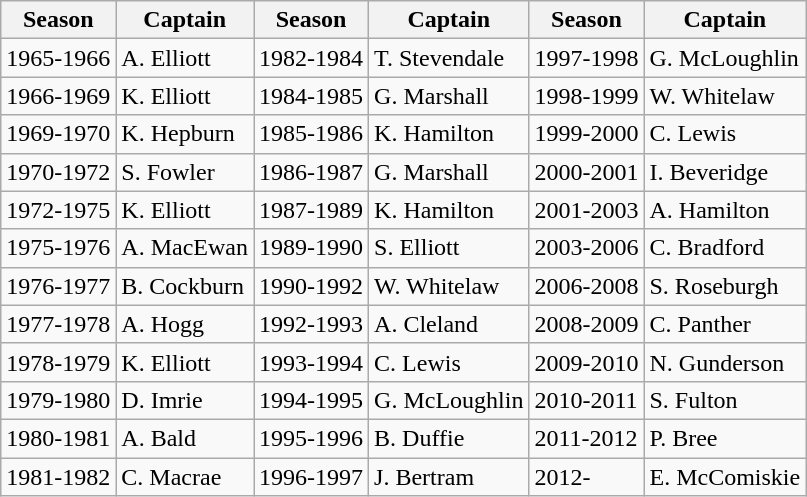<table class="wikitable">
<tr>
<th>Season</th>
<th>Captain</th>
<th>Season</th>
<th>Captain</th>
<th>Season</th>
<th>Captain</th>
</tr>
<tr>
<td>1965-1966</td>
<td>A. Elliott</td>
<td>1982-1984</td>
<td>T. Stevendale</td>
<td>1997-1998</td>
<td>G. McLoughlin</td>
</tr>
<tr>
<td>1966-1969</td>
<td>K. Elliott</td>
<td>1984-1985</td>
<td>G. Marshall</td>
<td>1998-1999</td>
<td>W. Whitelaw</td>
</tr>
<tr>
<td>1969-1970</td>
<td>K. Hepburn</td>
<td>1985-1986</td>
<td>K. Hamilton</td>
<td>1999-2000</td>
<td>C. Lewis</td>
</tr>
<tr>
<td>1970-1972</td>
<td>S. Fowler</td>
<td>1986-1987</td>
<td>G. Marshall</td>
<td>2000-2001</td>
<td>I. Beveridge</td>
</tr>
<tr>
<td>1972-1975</td>
<td>K. Elliott</td>
<td>1987-1989</td>
<td>K. Hamilton</td>
<td>2001-2003</td>
<td>A. Hamilton</td>
</tr>
<tr>
<td>1975-1976</td>
<td>A. MacEwan</td>
<td>1989-1990</td>
<td>S. Elliott</td>
<td>2003-2006</td>
<td>C. Bradford</td>
</tr>
<tr>
<td>1976-1977</td>
<td>B. Cockburn</td>
<td>1990-1992</td>
<td>W. Whitelaw</td>
<td>2006-2008</td>
<td>S. Roseburgh</td>
</tr>
<tr>
<td>1977-1978</td>
<td>A. Hogg</td>
<td>1992-1993</td>
<td>A. Cleland</td>
<td>2008-2009</td>
<td>C. Panther</td>
</tr>
<tr>
<td>1978-1979</td>
<td>K. Elliott</td>
<td>1993-1994</td>
<td>C. Lewis</td>
<td>2009-2010</td>
<td>N. Gunderson</td>
</tr>
<tr>
<td>1979-1980</td>
<td>D. Imrie</td>
<td>1994-1995</td>
<td>G. McLoughlin</td>
<td>2010-2011</td>
<td>S. Fulton</td>
</tr>
<tr>
<td>1980-1981</td>
<td>A. Bald</td>
<td>1995-1996</td>
<td>B. Duffie</td>
<td>2011-2012</td>
<td>P. Bree</td>
</tr>
<tr>
<td>1981-1982</td>
<td>C. Macrae</td>
<td>1996-1997</td>
<td>J. Bertram</td>
<td>2012-</td>
<td>E. McComiskie</td>
</tr>
</table>
